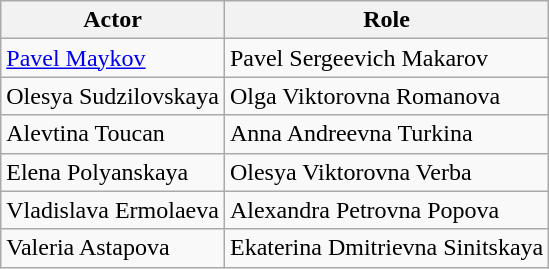<table class="wikitable sortable">
<tr>
<th>Actor</th>
<th>Role</th>
</tr>
<tr>
<td><a href='#'>Pavel Maykov</a></td>
<td>Pavel Sergeevich Makarov<br></td>
</tr>
<tr>
<td>Olesya Sudzilovskaya</td>
<td>Olga Viktorovna Romanova<br></td>
</tr>
<tr>
<td>Alevtina Toucan</td>
<td>Anna Andreevna Turkina<br></td>
</tr>
<tr>
<td>Elena Polyanskaya</td>
<td>Olesya Viktorovna Verba<br></td>
</tr>
<tr>
<td>Vladislava Ermolaeva</td>
<td>Alexandra Petrovna Popova<br></td>
</tr>
<tr>
<td>Valeria Astapova</td>
<td>Ekaterina Dmitrievna Sinitskaya<br></td>
</tr>
</table>
